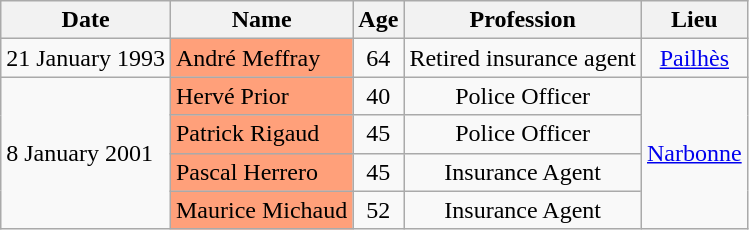<table class="wikitable centre" style="margin-bottom: 10px;">
<tr>
<th scope="col">Date</th>
<th scope="col">Name</th>
<th scope="col">Age</th>
<th scope="col">Profession</th>
<th scope="col">Lieu</th>
</tr>
<tr>
<td scope="row" style="text-align: left;">21 January 1993</td>
<td style="background:LightSalmon">André Meffray</td>
<td style="text-align: center;">64</td>
<td style="text-align: center;">Retired insurance agent</td>
<td style="text-align: center;"><a href='#'>Pailhès</a></td>
</tr>
<tr>
<td rowspan="4" scope="row" style="text-align: left;">8 January 2001</td>
<td style="background:LightSalmon">Hervé Prior</td>
<td style="text-align: center;">40</td>
<td style="text-align: center;">Police Officer</td>
<td rowspan="4" style="text-align: center;"><a href='#'>Narbonne</a></td>
</tr>
<tr>
<td style="background:LightSalmon">Patrick Rigaud</td>
<td style="text-align: center;">45</td>
<td style="text-align: center;">Police Officer</td>
</tr>
<tr>
<td style="background:LightSalmon">Pascal Herrero</td>
<td style="text-align: center;">45</td>
<td style="text-align: center;">Insurance Agent</td>
</tr>
<tr>
<td style="background:LightSalmon">Maurice Michaud</td>
<td style="text-align: center;">52</td>
<td style="text-align: center;">Insurance Agent</td>
</tr>
</table>
